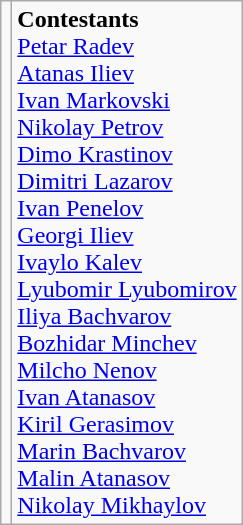<table class="wikitable" style="text-align:center">
<tr>
<td></td>
<td align=left><strong>Contestants</strong><br> <a href='#'>Petar Radev</a> <br> <a href='#'>Atanas Iliev</a> <br> <a href='#'>Ivan Markovski</a> <br> <a href='#'>Nikolay Petrov</a> <br> <a href='#'>Dimo Krastinov</a> <br> <a href='#'>Dimitri Lazarov</a> <br> <a href='#'>Ivan Penelov</a> <br> <a href='#'>Georgi Iliev</a> <br> <a href='#'>Ivaylo Kalev</a> <br> <a href='#'>Lyubomir Lyubomirov</a> <br> <a href='#'>Iliya Bachvarov</a> <br> <a href='#'>Bozhidar Minchev</a> <br> <a href='#'>Milcho Nenov</a> <br> <a href='#'>Ivan Atanasov</a> <br> <a href='#'>Kiril Gerasimov</a> <br> <a href='#'>Marin Bachvarov</a> <br> <a href='#'>Malin Atanasov</a> <br> <a href='#'>Nikolay Mikhaylov</a></td>
</tr>
</table>
